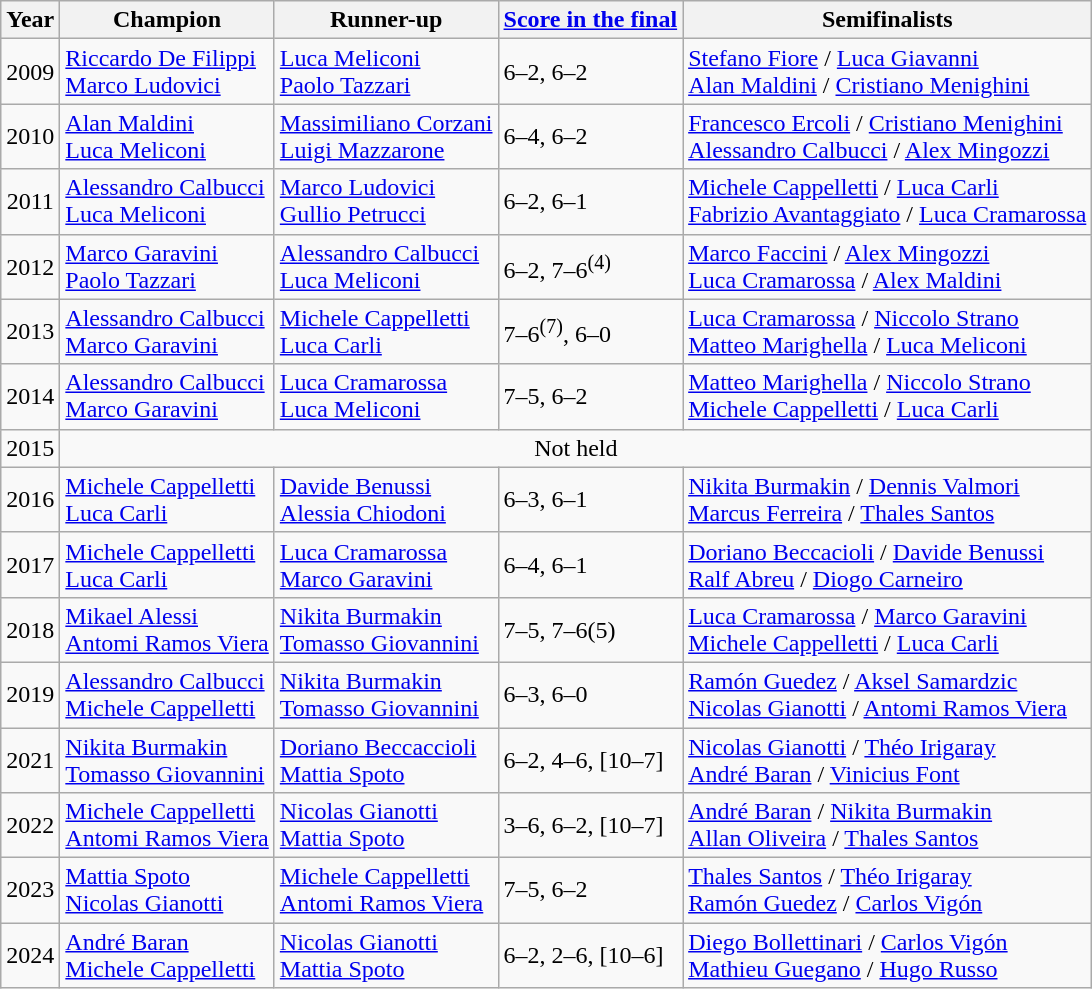<table class="sortable wikitable">
<tr>
<th>Year</th>
<th>Champion</th>
<th>Runner-up</th>
<th class="unsortable"><a href='#'>Score in the final</a></th>
<th>Semifinalists</th>
</tr>
<tr>
<td style="text-align: center;">2009</td>
<td> <a href='#'>Riccardo De Filippi</a> <br>  <a href='#'>Marco Ludovici</a></td>
<td> <a href='#'>Luca Meliconi</a> <br>  <a href='#'>Paolo Tazzari</a></td>
<td>6–2, 6–2</td>
<td> <a href='#'>Stefano Fiore</a> /  <a href='#'>Luca Giavanni</a> <br>  <a href='#'>Alan Maldini</a> /  <a href='#'>Cristiano Menighini</a></td>
</tr>
<tr>
<td style="text-align: center;">2010</td>
<td> <a href='#'>Alan Maldini</a> <br>  <a href='#'>Luca Meliconi</a></td>
<td> <a href='#'>Massimiliano Corzani</a> <br>  <a href='#'>Luigi Mazzarone</a></td>
<td>6–4, 6–2</td>
<td> <a href='#'>Francesco Ercoli</a> /  <a href='#'>Cristiano Menighini</a> <br>  <a href='#'>Alessandro Calbucci</a> /  <a href='#'>Alex Mingozzi</a></td>
</tr>
<tr>
<td style="text-align: center;">2011</td>
<td> <a href='#'>Alessandro Calbucci</a> <br>  <a href='#'>Luca Meliconi</a></td>
<td> <a href='#'>Marco Ludovici</a> <br>  <a href='#'>Gullio Petrucci</a></td>
<td>6–2, 6–1</td>
<td> <a href='#'>Michele Cappelletti</a> /  <a href='#'>Luca Carli</a> <br>  <a href='#'>Fabrizio Avantaggiato</a> /  <a href='#'>Luca Cramarossa</a></td>
</tr>
<tr>
<td style="text-align: center;">2012</td>
<td> <a href='#'>Marco Garavini</a> <br>  <a href='#'>Paolo Tazzari</a></td>
<td> <a href='#'>Alessandro Calbucci</a> <br>  <a href='#'>Luca Meliconi</a></td>
<td>6–2, 7–6<sup>(4)</sup></td>
<td> <a href='#'>Marco Faccini</a> /  <a href='#'>Alex Mingozzi</a> <br>  <a href='#'>Luca Cramarossa</a> /  <a href='#'>Alex Maldini</a></td>
</tr>
<tr>
<td style="text-align: center;">2013</td>
<td> <a href='#'>Alessandro Calbucci</a> <br>  <a href='#'>Marco Garavini</a></td>
<td> <a href='#'>Michele Cappelletti</a> <br>  <a href='#'>Luca Carli</a></td>
<td>7–6<sup>(7)</sup>, 6–0</td>
<td> <a href='#'>Luca Cramarossa</a> /  <a href='#'>Niccolo Strano</a> <br>  <a href='#'>Matteo Marighella</a> /  <a href='#'>Luca Meliconi</a></td>
</tr>
<tr>
<td style="text-align: center;">2014</td>
<td> <a href='#'>Alessandro Calbucci</a> <br>  <a href='#'>Marco Garavini</a></td>
<td> <a href='#'>Luca Cramarossa</a> <br>  <a href='#'>Luca Meliconi</a></td>
<td>7–5, 6–2</td>
<td> <a href='#'>Matteo Marighella</a> /  <a href='#'>Niccolo Strano</a> <br>  <a href='#'>Michele Cappelletti</a> /  <a href='#'>Luca Carli</a></td>
</tr>
<tr>
<td style="text-align: center;">2015</td>
<td colspan="4" style="text-align: center;">Not held</td>
</tr>
<tr>
<td style="text-align: center;">2016</td>
<td> <a href='#'>Michele Cappelletti</a> <br>  <a href='#'>Luca Carli</a></td>
<td> <a href='#'>Davide Benussi</a> <br>  <a href='#'>Alessia Chiodoni</a></td>
<td>6–3, 6–1</td>
<td> <a href='#'>Nikita Burmakin</a> /  <a href='#'>Dennis Valmori</a> <br>  <a href='#'>Marcus Ferreira</a> /  <a href='#'>Thales Santos</a></td>
</tr>
<tr>
<td style="text-align: center;">2017</td>
<td> <a href='#'>Michele Cappelletti</a> <br>  <a href='#'>Luca Carli</a></td>
<td> <a href='#'>Luca Cramarossa</a> <br>  <a href='#'>Marco Garavini</a></td>
<td>6–4, 6–1</td>
<td> <a href='#'>Doriano Beccacioli</a> /  <a href='#'>Davide Benussi</a> <br>  <a href='#'>Ralf Abreu</a> /  <a href='#'>Diogo Carneiro</a></td>
</tr>
<tr>
<td style="text-align: center;">2018</td>
<td> <a href='#'>Mikael Alessi</a> <br>  <a href='#'>Antomi Ramos Viera</a></td>
<td> <a href='#'>Nikita Burmakin</a> <br>  <a href='#'>Tomasso Giovannini</a></td>
<td>7–5, 7–6(5)</td>
<td> <a href='#'>Luca Cramarossa</a> /  <a href='#'>Marco Garavini</a> <br>  <a href='#'>Michele Cappelletti</a> /  <a href='#'>Luca Carli</a></td>
</tr>
<tr>
<td style="text-align: center;">2019</td>
<td> <a href='#'>Alessandro Calbucci</a> <br>  <a href='#'>Michele Cappelletti</a></td>
<td> <a href='#'>Nikita Burmakin</a> <br>  <a href='#'>Tomasso Giovannini</a></td>
<td>6–3, 6–0</td>
<td> <a href='#'>Ramón Guedez</a> /  <a href='#'>Aksel Samardzic</a> <br>  <a href='#'>Nicolas Gianotti</a> /  <a href='#'>Antomi Ramos Viera</a></td>
</tr>
<tr>
<td style="text-align: center;">2021</td>
<td> <a href='#'>Nikita Burmakin</a> <br>  <a href='#'>Tomasso Giovannini</a></td>
<td> <a href='#'>Doriano Beccaccioli</a> <br>  <a href='#'>Mattia Spoto</a></td>
<td>6–2, 4–6, [10–7]</td>
<td> <a href='#'>Nicolas Gianotti</a> /  <a href='#'>Théo Irigaray</a> <br>  <a href='#'>André Baran</a> /  <a href='#'>Vinicius Font</a></td>
</tr>
<tr>
<td style="text-align: center;">2022</td>
<td> <a href='#'>Michele Cappelletti</a> <br>  <a href='#'>Antomi Ramos Viera</a></td>
<td> <a href='#'>Nicolas Gianotti</a> <br>  <a href='#'>Mattia Spoto</a></td>
<td>3–6, 6–2, [10–7]</td>
<td> <a href='#'>André Baran</a> /  <a href='#'>Nikita Burmakin</a> <br>  <a href='#'>Allan Oliveira</a> /  <a href='#'>Thales Santos</a></td>
</tr>
<tr>
<td style="text-align: center;">2023</td>
<td> <a href='#'>Mattia Spoto</a> <br>  <a href='#'>Nicolas Gianotti</a></td>
<td> <a href='#'>Michele Cappelletti</a> <br>  <a href='#'>Antomi Ramos Viera</a></td>
<td>7–5, 6–2</td>
<td> <a href='#'>Thales Santos</a> /  <a href='#'>Théo Irigaray</a> <br>  <a href='#'>Ramón Guedez</a> /  <a href='#'>Carlos Vigón</a></td>
</tr>
<tr>
<td style="text-align: center;">2024</td>
<td> <a href='#'>André Baran</a> <br>  <a href='#'>Michele Cappelletti</a></td>
<td> <a href='#'>Nicolas Gianotti</a> <br>  <a href='#'>Mattia Spoto</a></td>
<td>6–2, 2–6, [10–6]</td>
<td> <a href='#'>Diego Bollettinari</a> /  <a href='#'>Carlos Vigón</a> <br>  <a href='#'>Mathieu Guegano</a> /  <a href='#'>Hugo Russo</a></td>
</tr>
</table>
